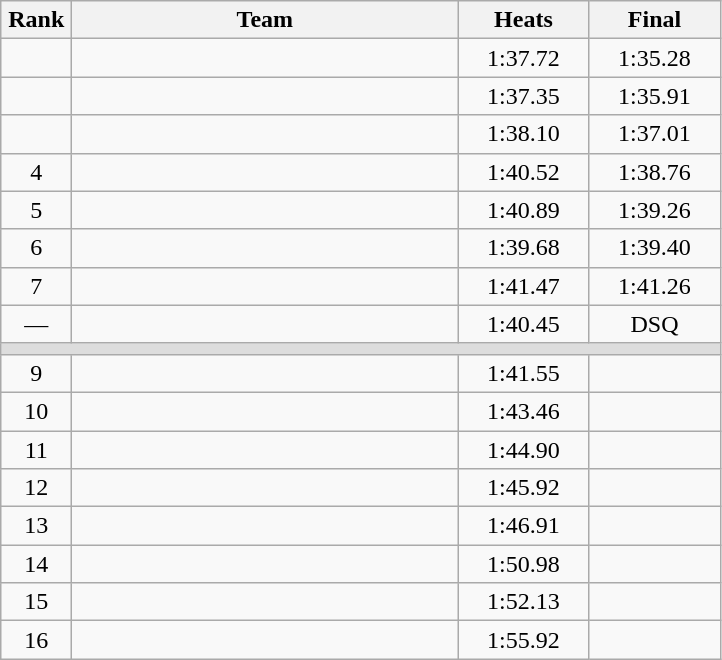<table class=wikitable style="text-align:center">
<tr>
<th width=40>Rank</th>
<th width=250>Team</th>
<th width=80>Heats</th>
<th width=80>Final</th>
</tr>
<tr>
<td></td>
<td align=left></td>
<td>1:37.72</td>
<td>1:35.28</td>
</tr>
<tr>
<td></td>
<td align=left></td>
<td>1:37.35</td>
<td>1:35.91</td>
</tr>
<tr>
<td></td>
<td align=left></td>
<td>1:38.10</td>
<td>1:37.01</td>
</tr>
<tr>
<td>4</td>
<td align=left></td>
<td>1:40.52</td>
<td>1:38.76</td>
</tr>
<tr>
<td>5</td>
<td align=left></td>
<td>1:40.89</td>
<td>1:39.26</td>
</tr>
<tr>
<td>6</td>
<td align=left></td>
<td>1:39.68</td>
<td>1:39.40</td>
</tr>
<tr>
<td>7</td>
<td align=left></td>
<td>1:41.47</td>
<td>1:41.26</td>
</tr>
<tr>
<td>—</td>
<td align=left></td>
<td>1:40.45</td>
<td>DSQ</td>
</tr>
<tr bgcolor=#DDDDDD>
<td colspan=4></td>
</tr>
<tr>
<td>9</td>
<td align=left></td>
<td>1:41.55</td>
<td></td>
</tr>
<tr>
<td>10</td>
<td align=left></td>
<td>1:43.46</td>
<td></td>
</tr>
<tr>
<td>11</td>
<td align=left></td>
<td>1:44.90</td>
<td></td>
</tr>
<tr>
<td>12</td>
<td align=left></td>
<td>1:45.92</td>
<td></td>
</tr>
<tr>
<td>13</td>
<td align=left></td>
<td>1:46.91</td>
<td></td>
</tr>
<tr>
<td>14</td>
<td align=left></td>
<td>1:50.98</td>
<td></td>
</tr>
<tr>
<td>15</td>
<td align=left></td>
<td>1:52.13</td>
<td></td>
</tr>
<tr>
<td>16</td>
<td align=left></td>
<td>1:55.92</td>
<td></td>
</tr>
</table>
